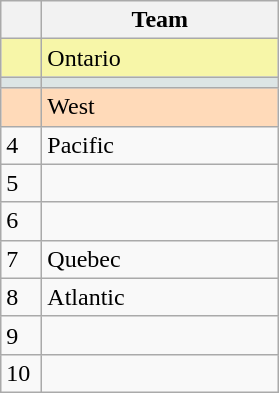<table class="wikitable">
<tr>
<th width=20></th>
<th width=150>Team</th>
</tr>
<tr style="background:#F7F6A8;">
<td align="center"></td>
<td> Ontario</td>
</tr>
<tr style="background:#DCE5E5;">
<td align="center"></td>
<td></td>
</tr>
<tr style="background:#FFDAB9;">
<td align="center"></td>
<td> West</td>
</tr>
<tr>
<td>4</td>
<td> Pacific</td>
</tr>
<tr>
<td>5</td>
<td></td>
</tr>
<tr>
<td>6</td>
<td></td>
</tr>
<tr>
<td>7</td>
<td> Quebec</td>
</tr>
<tr>
<td>8</td>
<td> Atlantic</td>
</tr>
<tr>
<td>9</td>
<td></td>
</tr>
<tr>
<td>10</td>
<td></td>
</tr>
</table>
